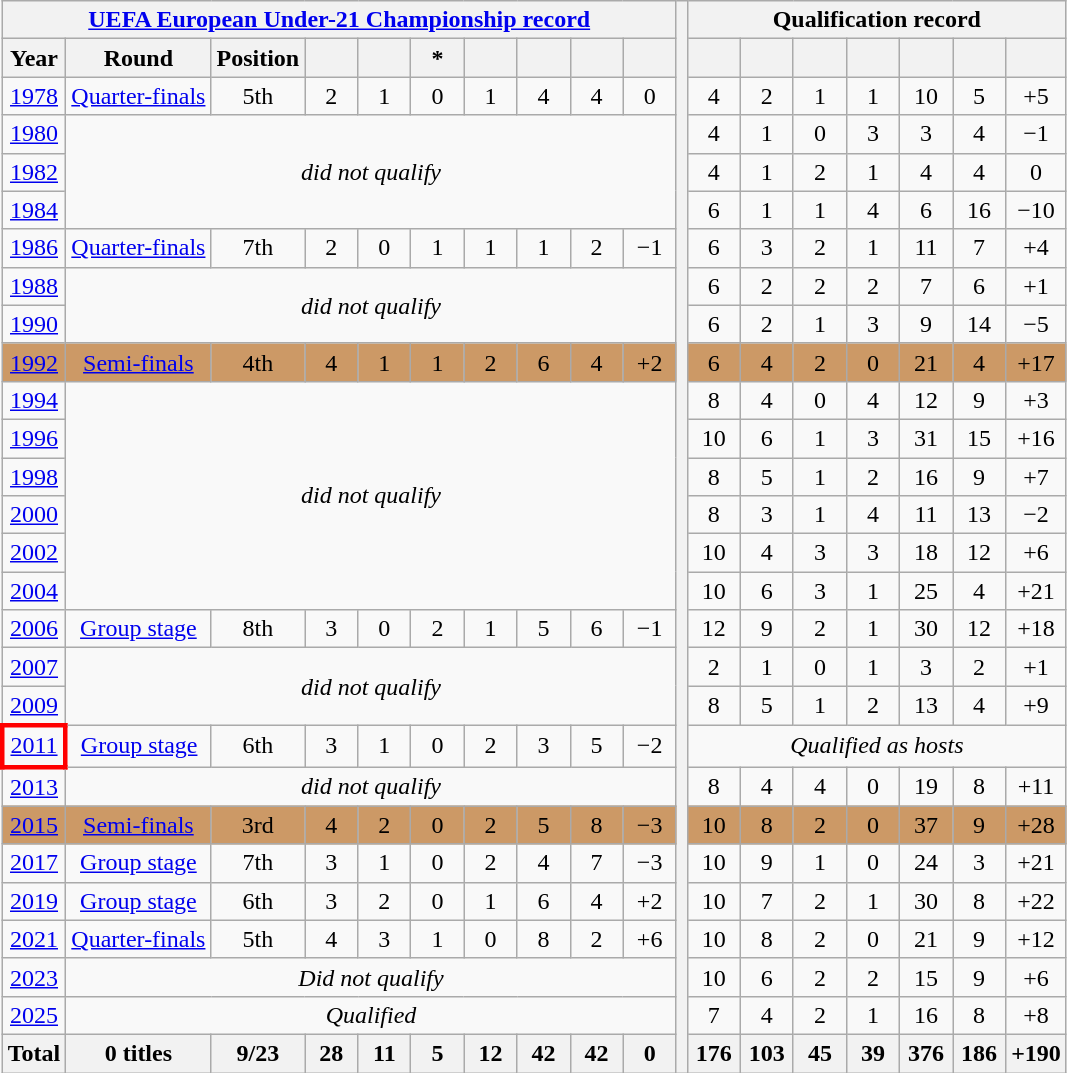<table class="wikitable" style="text-align: center;">
<tr>
<th colspan=10><a href='#'>UEFA European Under-21 Championship record</a></th>
<th rowspan=28></th>
<th colspan=7>Qualification record</th>
</tr>
<tr>
<th>Year</th>
<th>Round</th>
<th>Position</th>
<th style="width:28px;"></th>
<th style="width:28px;"></th>
<th style="width:28px;">*</th>
<th style="width:28px;"></th>
<th style="width:28px;"></th>
<th style="width:28px;"></th>
<th style="width:28px;"></th>
<th style="width:28px;"></th>
<th style="width:28px;"></th>
<th style="width:28px;"></th>
<th style="width:28px;"></th>
<th style="width:28px;"></th>
<th style="width:28px;"></th>
<th style="width:28px;"></th>
</tr>
<tr>
<td><a href='#'>1978</a></td>
<td><a href='#'>Quarter-finals</a></td>
<td>5th</td>
<td>2</td>
<td>1</td>
<td>0</td>
<td>1</td>
<td>4</td>
<td>4</td>
<td>0</td>
<td>4</td>
<td>2</td>
<td>1</td>
<td>1</td>
<td>10</td>
<td>5</td>
<td>+5</td>
</tr>
<tr>
<td><a href='#'>1980</a></td>
<td colspan=9 rowspan=3><em>did not qualify</em></td>
<td>4</td>
<td>1</td>
<td>0</td>
<td>3</td>
<td>3</td>
<td>4</td>
<td>−1</td>
</tr>
<tr>
<td><a href='#'>1982</a></td>
<td>4</td>
<td>1</td>
<td>2</td>
<td>1</td>
<td>4</td>
<td>4</td>
<td>0</td>
</tr>
<tr>
<td><a href='#'>1984</a></td>
<td>6</td>
<td>1</td>
<td>1</td>
<td>4</td>
<td>6</td>
<td>16</td>
<td>−10</td>
</tr>
<tr>
<td><a href='#'>1986</a></td>
<td><a href='#'>Quarter-finals</a></td>
<td>7th</td>
<td>2</td>
<td>0</td>
<td>1</td>
<td>1</td>
<td>1</td>
<td>2</td>
<td>−1</td>
<td>6</td>
<td>3</td>
<td>2</td>
<td>1</td>
<td>11</td>
<td>7</td>
<td>+4</td>
</tr>
<tr>
<td><a href='#'>1988</a></td>
<td colspan=9 rowspan=2><em>did not qualify</em></td>
<td>6</td>
<td>2</td>
<td>2</td>
<td>2</td>
<td>7</td>
<td>6</td>
<td>+1</td>
</tr>
<tr>
<td><a href='#'>1990</a></td>
<td>6</td>
<td>2</td>
<td>1</td>
<td>3</td>
<td>9</td>
<td>14</td>
<td>−5</td>
</tr>
<tr bgcolor="#cc9966">
<td><a href='#'>1992</a></td>
<td><a href='#'>Semi-finals</a></td>
<td>4th</td>
<td>4</td>
<td>1</td>
<td>1</td>
<td>2</td>
<td>6</td>
<td>4</td>
<td>+2</td>
<td>6</td>
<td>4</td>
<td>2</td>
<td>0</td>
<td>21</td>
<td>4</td>
<td>+17</td>
</tr>
<tr>
<td> <a href='#'>1994</a></td>
<td colspan=9 rowspan=6><em>did not qualify</em></td>
<td>8</td>
<td>4</td>
<td>0</td>
<td>4</td>
<td>12</td>
<td>9</td>
<td>+3</td>
</tr>
<tr>
<td> <a href='#'>1996</a></td>
<td>10</td>
<td>6</td>
<td>1</td>
<td>3</td>
<td>31</td>
<td>15</td>
<td>+16</td>
</tr>
<tr>
<td> <a href='#'>1998</a></td>
<td>8</td>
<td>5</td>
<td>1</td>
<td>2</td>
<td>16</td>
<td>9</td>
<td>+7</td>
</tr>
<tr>
<td> <a href='#'>2000</a></td>
<td>8</td>
<td>3</td>
<td>1</td>
<td>4</td>
<td>11</td>
<td>13</td>
<td>−2</td>
</tr>
<tr>
<td> <a href='#'>2002</a></td>
<td>10</td>
<td>4</td>
<td>3</td>
<td>3</td>
<td>18</td>
<td>12</td>
<td>+6</td>
</tr>
<tr>
<td> <a href='#'>2004</a></td>
<td>10</td>
<td>6</td>
<td>3</td>
<td>1</td>
<td>25</td>
<td>4</td>
<td>+21</td>
</tr>
<tr>
<td> <a href='#'>2006</a></td>
<td><a href='#'>Group stage</a></td>
<td>8th</td>
<td>3</td>
<td>0</td>
<td>2</td>
<td>1</td>
<td>5</td>
<td>6</td>
<td>−1</td>
<td>12</td>
<td>9</td>
<td>2</td>
<td>1</td>
<td>30</td>
<td>12</td>
<td>+18</td>
</tr>
<tr>
<td> <a href='#'>2007</a></td>
<td colspan=9 rowspan=2><em>did not qualify</em></td>
<td>2</td>
<td>1</td>
<td>0</td>
<td>1</td>
<td>3</td>
<td>2</td>
<td>+1</td>
</tr>
<tr>
<td> <a href='#'>2009</a></td>
<td>8</td>
<td>5</td>
<td>1</td>
<td>2</td>
<td>13</td>
<td>4</td>
<td>+9</td>
</tr>
<tr>
<td style="border: 3px solid red"> <a href='#'>2011</a></td>
<td><a href='#'>Group stage</a></td>
<td>6th</td>
<td>3</td>
<td>1</td>
<td>0</td>
<td>2</td>
<td>3</td>
<td>5</td>
<td>−2</td>
<td colspan=7><em>Qualified as hosts</em></td>
</tr>
<tr>
<td> <a href='#'>2013</a></td>
<td colspan=9><em>did not qualify</em></td>
<td>8</td>
<td>4</td>
<td>4</td>
<td>0</td>
<td>19</td>
<td>8</td>
<td>+11</td>
</tr>
<tr bgcolor="#cc9966">
<td> <a href='#'>2015</a></td>
<td><a href='#'>Semi-finals</a></td>
<td>3rd</td>
<td>4</td>
<td>2</td>
<td>0</td>
<td>2</td>
<td>5</td>
<td>8</td>
<td>−3</td>
<td>10</td>
<td>8</td>
<td>2</td>
<td>0</td>
<td>37</td>
<td>9</td>
<td>+28</td>
</tr>
<tr>
<td> <a href='#'>2017</a></td>
<td><a href='#'>Group stage</a></td>
<td>7th</td>
<td>3</td>
<td>1</td>
<td>0</td>
<td>2</td>
<td>4</td>
<td>7</td>
<td>−3</td>
<td>10</td>
<td>9</td>
<td>1</td>
<td>0</td>
<td>24</td>
<td>3</td>
<td>+21</td>
</tr>
<tr>
<td>  <a href='#'>2019</a></td>
<td><a href='#'>Group stage</a></td>
<td>6th</td>
<td>3</td>
<td>2</td>
<td>0</td>
<td>1</td>
<td>6</td>
<td>4</td>
<td>+2</td>
<td>10</td>
<td>7</td>
<td>2</td>
<td>1</td>
<td>30</td>
<td>8</td>
<td>+22</td>
</tr>
<tr>
<td>  <a href='#'>2021</a></td>
<td><a href='#'>Quarter-finals</a></td>
<td>5th</td>
<td>4</td>
<td>3</td>
<td>1</td>
<td>0</td>
<td>8</td>
<td>2</td>
<td>+6</td>
<td>10</td>
<td>8</td>
<td>2</td>
<td>0</td>
<td>21</td>
<td>9</td>
<td>+12</td>
</tr>
<tr>
<td>  <a href='#'>2023</a></td>
<td colspan=9><em>Did not qualify</em></td>
<td>10</td>
<td>6</td>
<td>2</td>
<td>2</td>
<td>15</td>
<td>9</td>
<td>+6</td>
</tr>
<tr>
<td> <a href='#'>2025</a></td>
<td colspan=9><em>Qualified</em></td>
<td>7</td>
<td>4</td>
<td>2</td>
<td>1</td>
<td>16</td>
<td>8</td>
<td>+8</td>
</tr>
<tr>
<th>Total</th>
<th>0 titles</th>
<th>9/23</th>
<th>28</th>
<th>11</th>
<th>5</th>
<th>12</th>
<th>42</th>
<th>42</th>
<th>0</th>
<th>176</th>
<th>103</th>
<th>45</th>
<th>39</th>
<th>376</th>
<th>186</th>
<th>+190</th>
</tr>
</table>
